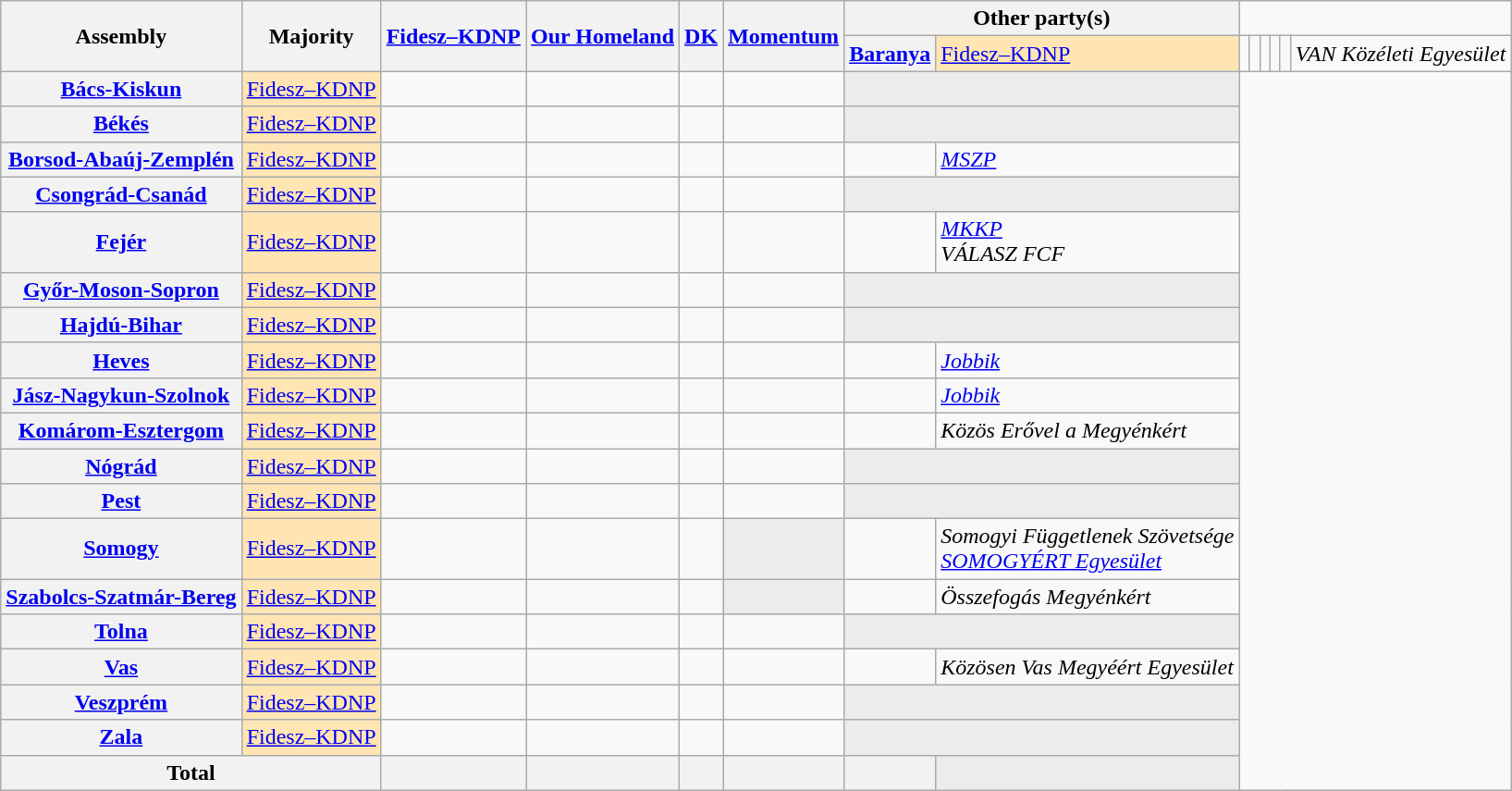<table class="wikitable sortable">
<tr>
<th rowspan="2">Assembly</th>
<th rowspan="2">Majority</th>
<th rowspan="2"><a href='#'>Fidesz–KDNP</a></th>
<th rowspan="2"><a href='#'>Our Homeland</a></th>
<th rowspan="2"><a href='#'>DK</a></th>
<th rowspan="2"><a href='#'>Momentum</a></th>
<th colspan="2">Other party(s)</th>
</tr>
<tr>
<th><a href='#'>Baranya</a></th>
<td style="background: #FFE5B4;"><a href='#'>Fidesz–KDNP</a></td>
<td></td>
<td></td>
<td></td>
<td></td>
<td></td>
<td><em>VAN Közéleti Egyesület</em> </td>
</tr>
<tr>
<th><a href='#'>Bács-Kiskun</a></th>
<td style="background: #FFE5B4;"><a href='#'>Fidesz–KDNP</a></td>
<td></td>
<td></td>
<td></td>
<td></td>
<td colspan="2"; style="background: #ececec; color:gray;"></td>
</tr>
<tr>
<th><a href='#'>Békés</a></th>
<td style="background: #FFE5B4;"><a href='#'>Fidesz–KDNP</a></td>
<td></td>
<td></td>
<td></td>
<td></td>
<td colspan="2"; style="background: #ececec; color:gray;"></td>
</tr>
<tr>
<th><a href='#'>Borsod-Abaúj-Zemplén</a></th>
<td style="background: #FFE5B4;"><a href='#'>Fidesz–KDNP</a></td>
<td></td>
<td></td>
<td></td>
<td></td>
<td></td>
<td><em><a href='#'>MSZP</a></em> </td>
</tr>
<tr>
<th><a href='#'>Csongrád-Csanád</a></th>
<td style="background: #FFE5B4;"><a href='#'>Fidesz–KDNP</a></td>
<td></td>
<td></td>
<td></td>
<td></td>
<td colspan="2"; style="background: #ececec; color:gray;"></td>
</tr>
<tr>
<th><a href='#'>Fejér</a></th>
<td style="background: #FFE5B4;"><a href='#'>Fidesz–KDNP</a></td>
<td></td>
<td></td>
<td></td>
<td></td>
<td></td>
<td><em><a href='#'>MKKP</a></em> <br><em>VÁLASZ FCF</em> </td>
</tr>
<tr>
<th><a href='#'>Győr-Moson-Sopron</a></th>
<td style="background: #FFE5B4;"><a href='#'>Fidesz–KDNP</a></td>
<td></td>
<td></td>
<td></td>
<td></td>
<td colspan="2"; style="background: #ececec; color:gray;"></td>
</tr>
<tr>
<th><a href='#'>Hajdú-Bihar</a></th>
<td style="background: #FFE5B4;"><a href='#'>Fidesz–KDNP</a></td>
<td></td>
<td></td>
<td></td>
<td></td>
<td colspan="2"; style="background: #ececec; color:gray;"></td>
</tr>
<tr>
<th><a href='#'>Heves</a></th>
<td style="background: #FFE5B4;"><a href='#'>Fidesz–KDNP</a></td>
<td></td>
<td></td>
<td></td>
<td></td>
<td></td>
<td><em><a href='#'>Jobbik</a></em> </td>
</tr>
<tr>
<th><a href='#'>Jász-Nagykun-Szolnok</a></th>
<td style="background: #FFE5B4;"><a href='#'>Fidesz–KDNP</a></td>
<td></td>
<td></td>
<td></td>
<td></td>
<td></td>
<td><em><a href='#'>Jobbik</a></em> </td>
</tr>
<tr>
<th><a href='#'>Komárom-Esztergom</a></th>
<td style="background: #FFE5B4;"><a href='#'>Fidesz–KDNP</a></td>
<td></td>
<td></td>
<td></td>
<td></td>
<td></td>
<td><em>Közös Erővel a Megyénkért</em> </td>
</tr>
<tr>
<th><a href='#'>Nógrád</a></th>
<td style="background: #FFE5B4;"><a href='#'>Fidesz–KDNP</a></td>
<td></td>
<td></td>
<td></td>
<td></td>
<td colspan="2"; style="background: #ececec; color:gray;"></td>
</tr>
<tr>
<th><a href='#'>Pest</a></th>
<td style="background: #FFE5B4;"><a href='#'>Fidesz–KDNP</a></td>
<td></td>
<td></td>
<td></td>
<td></td>
<td colspan="2"; style="background: #ececec; color:gray;"></td>
</tr>
<tr>
<th><a href='#'>Somogy</a></th>
<td style="background: #FFE5B4;"><a href='#'>Fidesz–KDNP</a></td>
<td></td>
<td></td>
<td></td>
<td style="background: #ececec; color:gray;"></td>
<td></td>
<td><em>Somogyi Függetlenek Szövetsége</em> <br><em><a href='#'>SOMOGYÉRT Egyesület</a></em> </td>
</tr>
<tr>
<th><a href='#'>Szabolcs-Szatmár-Bereg</a></th>
<td style="background: #FFE5B4;"><a href='#'>Fidesz–KDNP</a></td>
<td></td>
<td></td>
<td></td>
<td style="background: #ececec; color:gray;"></td>
<td></td>
<td><em>Összefogás Megyénkért</em> </td>
</tr>
<tr>
<th><a href='#'>Tolna</a></th>
<td style="background: #FFE5B4;"><a href='#'>Fidesz–KDNP</a></td>
<td></td>
<td></td>
<td></td>
<td></td>
<td colspan="2"; style="background: #ececec; color:gray;"></td>
</tr>
<tr>
<th><a href='#'>Vas</a></th>
<td style="background: #FFE5B4;"><a href='#'>Fidesz–KDNP</a></td>
<td></td>
<td></td>
<td></td>
<td></td>
<td></td>
<td><em>Közösen Vas Megyéért Egyesület</em> </td>
</tr>
<tr>
<th><a href='#'>Veszprém</a></th>
<td style="background: #FFE5B4;"><a href='#'>Fidesz–KDNP</a></td>
<td></td>
<td></td>
<td></td>
<td></td>
<td colspan="2"; style="background: #ececec; color:gray;"></td>
</tr>
<tr>
<th><a href='#'>Zala</a></th>
<td style="background: #FFE5B4;"><a href='#'>Fidesz–KDNP</a></td>
<td></td>
<td></td>
<td></td>
<td></td>
<td colspan="2"; style="background: #ececec; color:gray;"></td>
</tr>
<tr>
<th colspan=2>Total</th>
<th></th>
<th></th>
<th></th>
<th></th>
<th></th>
<th style="background: #ececec; color:gray;"></th>
</tr>
</table>
